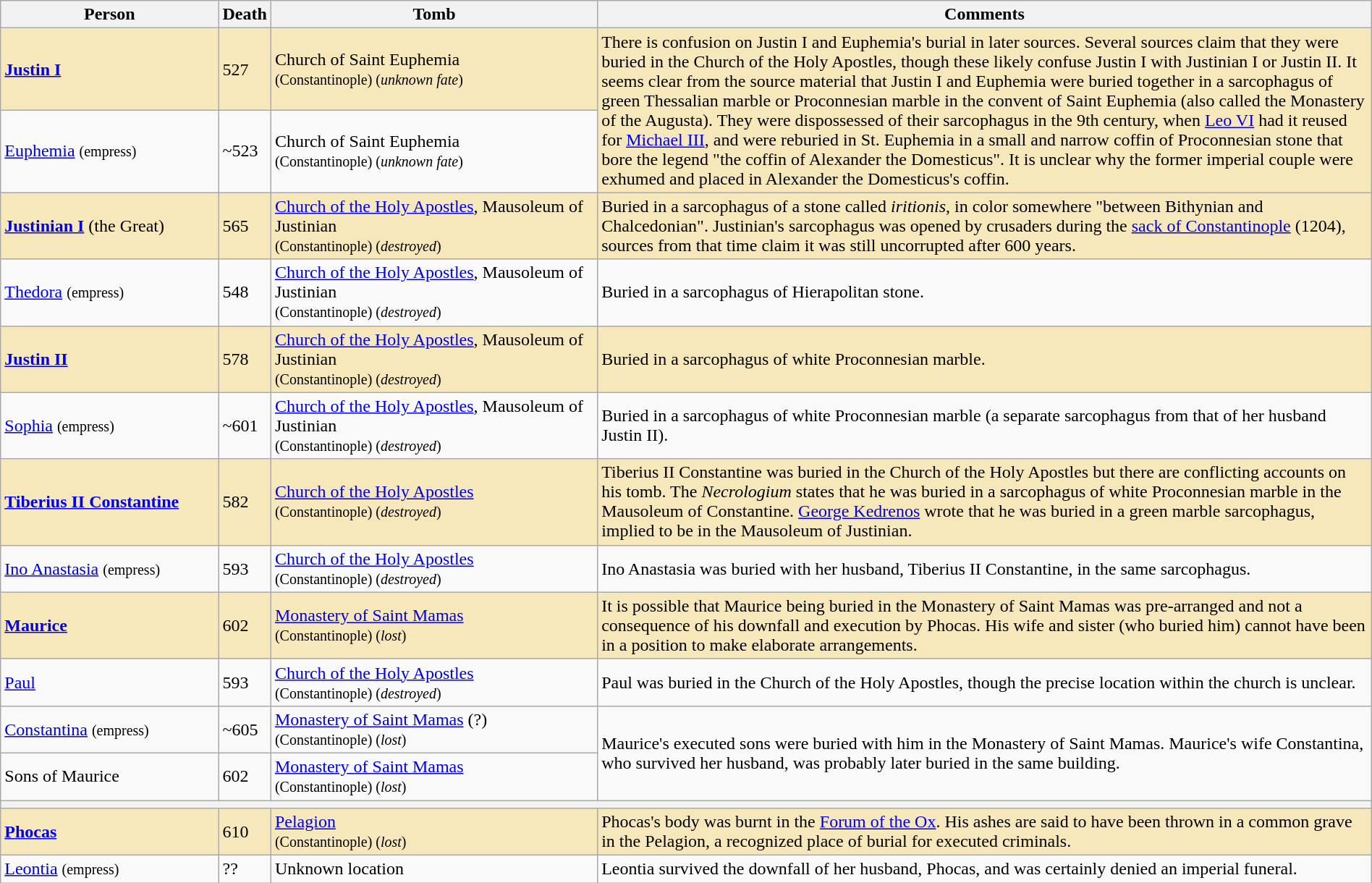<table class="wikitable plainrowheaders" style="width:100%;">
<tr>
<th scope="col" width="16%">Person</th>
<th scope="col" width="3%">Death</th>
<th scope="col" width="24%">Tomb</th>
<th scope="col" width="57%">Comments</th>
</tr>
<tr style="background:#f7e8bc;">
<td><strong><a href='#'>Justin I</a></strong></td>
<td>527</td>
<td>Church of Saint Euphemia<br><small>(Constantinople) (<em>unknown fate</em>)</small></td>
<td rowspan=2>There is confusion on Justin I and Euphemia's burial in later sources. Several sources claim that they were buried in the Church of the Holy Apostles, though these likely confuse Justin I with Justinian I or Justin II. It seems clear from the source material that Justin I and Euphemia were buried together in a sarcophagus of green Thessalian marble or Proconnesian marble in the convent of Saint Euphemia (also called the Monastery of the Augusta). They were dispossessed of their sarcophagus in the 9th century, when <a href='#'>Leo VI</a> had it reused for <a href='#'>Michael III</a>, and were reburied in St. Euphemia in a small and narrow coffin of Proconnesian stone that bore the legend "the coffin of Alexander the Domesticus". It is unclear why the former imperial couple were exhumed and placed in Alexander the Domesticus's coffin.</td>
</tr>
<tr>
<td><a href='#'>Euphemia</a> <small>(empress)</small></td>
<td>~523</td>
<td>Church of Saint Euphemia<br><small>(Constantinople) (<em>unknown fate</em>)</small></td>
</tr>
<tr style="background:#f7e8bc;">
<td><strong><a href='#'>Justinian I</a></strong> (the Great)</td>
<td>565</td>
<td><a href='#'>Church of the Holy Apostles</a>, Mausoleum of Justinian<br><small>(Constantinople) (<em>destroyed</em>)</small></td>
<td>Buried in a sarcophagus of a stone called <em>iritionis</em>, in color somewhere "between Bithynian and Chalcedonian". Justinian's sarcophagus was opened by crusaders during the <a href='#'>sack of Constantinople</a> (1204), sources from that time claim it was still uncorrupted after 600 years.</td>
</tr>
<tr>
<td><a href='#'>Thedora</a> <small>(empress)</small></td>
<td>548</td>
<td><a href='#'>Church of the Holy Apostles</a>, Mausoleum of Justinian<br><small>(Constantinople) (<em>destroyed</em>)</small></td>
<td>Buried in a sarcophagus of Hierapolitan stone.</td>
</tr>
<tr style="background:#f7e8bc;">
<td><strong><a href='#'>Justin II</a></strong></td>
<td>578</td>
<td><a href='#'>Church of the Holy Apostles</a>, Mausoleum of Justinian<br><small>(Constantinople) (<em>destroyed</em>)</small></td>
<td>Buried in a sarcophagus of white Proconnesian marble.</td>
</tr>
<tr>
<td><a href='#'>Sophia</a> <small>(empress)</small></td>
<td>~601</td>
<td><a href='#'>Church of the Holy Apostles</a>, Mausoleum of Justinian<br><small>(Constantinople) (<em>destroyed</em>)</small></td>
<td>Buried in a sarcophagus of white Proconnesian marble (a separate sarcophagus from that of her husband Justin II).</td>
</tr>
<tr style="background:#f7e8bc;">
<td><strong><a href='#'>Tiberius II Constantine</a></strong></td>
<td>582</td>
<td><a href='#'>Church of the Holy Apostles</a><br><small>(Constantinople) (<em>destroyed</em>)</small></td>
<td>Tiberius II Constantine was buried in the Church of the Holy Apostles but there are conflicting accounts on his tomb. The <em>Necrologium</em> states that he was buried in a sarcophagus of white Proconnesian marble in the Mausoleum of Constantine. <a href='#'>George Kedrenos</a> wrote that he was buried in a green marble sarcophagus, implied to be in the Mausoleum of Justinian.</td>
</tr>
<tr>
<td><a href='#'>Ino Anastasia</a> <small>(empress)</small></td>
<td>593</td>
<td><a href='#'>Church of the Holy Apostles</a><br><small>(Constantinople) (<em>destroyed</em>)</small></td>
<td>Ino Anastasia was buried with her husband, Tiberius II Constantine, in the same sarcophagus.</td>
</tr>
<tr style="background:#f7e8bc;">
<td><strong><a href='#'>Maurice</a></strong></td>
<td>602</td>
<td><a href='#'>Monastery of Saint Mamas</a><br><small>(Constantinople) (<em>lost</em>)</small></td>
<td>It is possible that Maurice being buried in the Monastery of Saint Mamas was pre-arranged and not a consequence of his downfall and execution by Phocas. His wife and sister (who buried him) cannot have been in a position to make elaborate arrangements.</td>
</tr>
<tr>
<td><a href='#'>Paul</a></td>
<td>593</td>
<td><a href='#'>Church of the Holy Apostles</a><br><small>(Constantinople) (<em>destroyed</em>)</small></td>
<td>Paul was buried in the Church of the Holy Apostles, though the precise location within the church is unclear.</td>
</tr>
<tr>
<td><a href='#'>Constantina</a> <small>(empress)</small></td>
<td>~605</td>
<td><a href='#'>Monastery of Saint Mamas</a> (?)<br><small>(Constantinople) (<em>lost</em>)</small></td>
<td rowspan=2>Maurice's executed sons were buried with him in the Monastery of Saint Mamas. Maurice's wife Constantina, who survived her husband, was probably later buried in the same building.</td>
</tr>
<tr>
<td>Sons of Maurice</td>
<td>602</td>
<td><a href='#'>Monastery of Saint Mamas</a><br><small>(Constantinople) (<em>lost</em>)</small></td>
</tr>
<tr>
<th colspan=4></th>
</tr>
<tr style="background:#f7e8bc;">
<td><strong><a href='#'>Phocas</a></strong></td>
<td>610</td>
<td><a href='#'>Pelagion</a><br><small>(Constantinople) (<em>lost</em>)</small></td>
<td>Phocas's body was burnt in the <a href='#'>Forum of the Ox</a>. His ashes are said to have been thrown in a common grave in the Pelagion, a recognized place of burial for executed criminals.</td>
</tr>
<tr>
<td><a href='#'>Leontia</a> <small>(empress)</small></td>
<td>??</td>
<td>Unknown location</td>
<td>Leontia survived the downfall of her husband, Phocas, and was certainly denied an imperial funeral.</td>
</tr>
</table>
